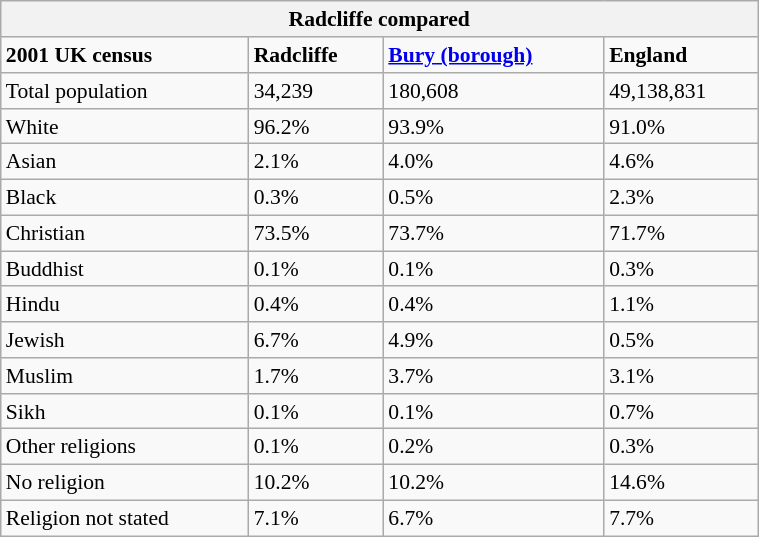<table class="wikitable" style="float: right; margin-left: 2em; width: 40%; font-size: 90%;" cellspacing="3">
<tr>
<th colspan="4"><strong>Radcliffe compared</strong></th>
</tr>
<tr>
<td><strong>2001 UK census</strong></td>
<td><strong>Radcliffe</strong></td>
<td><strong><a href='#'>Bury (borough)</a></strong></td>
<td><strong>England</strong></td>
</tr>
<tr>
<td>Total population</td>
<td>34,239</td>
<td>180,608</td>
<td>49,138,831</td>
</tr>
<tr>
<td>White</td>
<td>96.2%</td>
<td>93.9%</td>
<td>91.0%</td>
</tr>
<tr>
<td>Asian</td>
<td>2.1%</td>
<td>4.0%</td>
<td>4.6%</td>
</tr>
<tr>
<td>Black</td>
<td>0.3%</td>
<td>0.5%</td>
<td>2.3%</td>
</tr>
<tr>
<td>Christian</td>
<td>73.5%</td>
<td>73.7%</td>
<td>71.7%</td>
</tr>
<tr>
<td>Buddhist</td>
<td>0.1%</td>
<td>0.1%</td>
<td>0.3%</td>
</tr>
<tr>
<td>Hindu</td>
<td>0.4%</td>
<td>0.4%</td>
<td>1.1%</td>
</tr>
<tr>
<td>Jewish</td>
<td>6.7%</td>
<td>4.9%</td>
<td>0.5%</td>
</tr>
<tr>
<td>Muslim</td>
<td>1.7%</td>
<td>3.7%</td>
<td>3.1%</td>
</tr>
<tr>
<td>Sikh</td>
<td>0.1%</td>
<td>0.1%</td>
<td>0.7%</td>
</tr>
<tr>
<td>Other religions</td>
<td>0.1%</td>
<td>0.2%</td>
<td>0.3%</td>
</tr>
<tr>
<td>No religion</td>
<td>10.2%</td>
<td>10.2%</td>
<td>14.6%</td>
</tr>
<tr>
<td>Religion not stated</td>
<td>7.1%</td>
<td>6.7%</td>
<td>7.7%</td>
</tr>
</table>
